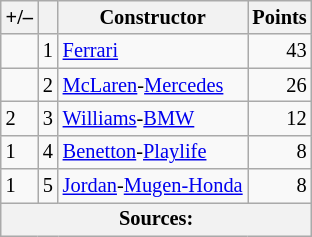<table class="wikitable" style="font-size: 85%;">
<tr>
<th scope="col">+/–</th>
<th scope="col"></th>
<th scope="col">Constructor</th>
<th scope="col">Points</th>
</tr>
<tr>
<td align="left"></td>
<td align="center">1</td>
<td> <a href='#'>Ferrari</a></td>
<td align="right">43</td>
</tr>
<tr>
<td align="left"></td>
<td align="center">2</td>
<td> <a href='#'>McLaren</a>-<a href='#'>Mercedes</a></td>
<td align="right">26</td>
</tr>
<tr>
<td align="left"> 2</td>
<td align="center">3</td>
<td> <a href='#'>Williams</a>-<a href='#'>BMW</a></td>
<td align="right">12</td>
</tr>
<tr>
<td align="left"> 1</td>
<td align="center">4</td>
<td> <a href='#'>Benetton</a>-<a href='#'>Playlife</a></td>
<td align="right">8</td>
</tr>
<tr>
<td align="left"> 1</td>
<td align="center">5</td>
<td> <a href='#'>Jordan</a>-<a href='#'>Mugen-Honda</a></td>
<td align="right">8</td>
</tr>
<tr>
<th colspan=4>Sources:</th>
</tr>
</table>
